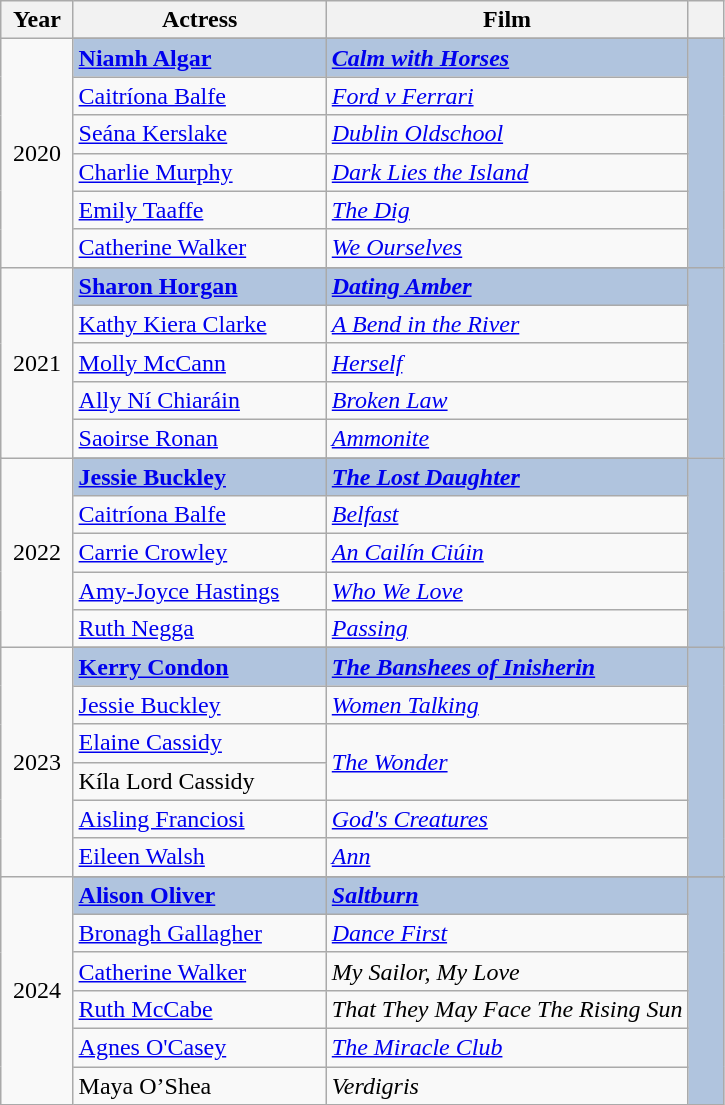<table class="wikitable sortable">
<tr>
<th scope="col" style="width:10%;">Year</th>
<th scope="col" style="width:35%;">Actress</th>
<th scope="col" style="width:50%;">Film</th>
<th scope="col" style="width:5%;" class="unsortable"></th>
</tr>
<tr>
<td rowspan="7" align="center">2020<br></td>
</tr>
<tr style="background:#B0C4DE">
<td><strong><a href='#'>Niamh Algar</a></strong></td>
<td><strong><em><a href='#'>Calm with Horses</a></em></strong></td>
<td rowspan="7" align="center"></td>
</tr>
<tr>
<td><a href='#'>Caitríona Balfe</a></td>
<td><em><a href='#'>Ford v Ferrari</a></em></td>
</tr>
<tr>
<td><a href='#'>Seána Kerslake</a></td>
<td><em><a href='#'>Dublin Oldschool</a></em></td>
</tr>
<tr>
<td><a href='#'>Charlie Murphy</a></td>
<td><em><a href='#'>Dark Lies the Island</a></em></td>
</tr>
<tr>
<td><a href='#'>Emily Taaffe</a></td>
<td><em><a href='#'>The Dig</a></em></td>
</tr>
<tr>
<td><a href='#'>Catherine Walker</a></td>
<td><em><a href='#'>We Ourselves</a></em></td>
</tr>
<tr>
<td rowspan="6" align="center">2021<br></td>
</tr>
<tr style="background:#B0C4DE">
<td><strong><a href='#'>Sharon Horgan</a></strong></td>
<td><strong><em><a href='#'>Dating Amber</a></em></strong></td>
<td rowspan="6" align="center"></td>
</tr>
<tr>
<td><a href='#'>Kathy Kiera Clarke</a></td>
<td><em><a href='#'>A Bend in the River</a></em></td>
</tr>
<tr>
<td><a href='#'>Molly McCann</a></td>
<td><em><a href='#'>Herself</a></em></td>
</tr>
<tr>
<td><a href='#'>Ally Ní Chiaráin</a></td>
<td><em><a href='#'>Broken Law</a></em></td>
</tr>
<tr>
<td><a href='#'>Saoirse Ronan</a></td>
<td><em><a href='#'>Ammonite</a></em></td>
</tr>
<tr>
<td rowspan="6" align="center">2022 <br></td>
</tr>
<tr style="background:#B0C4DE">
<td><strong><a href='#'>Jessie Buckley</a></strong></td>
<td><strong><em><a href='#'>The Lost Daughter</a></em></strong></td>
<td rowspan="6" align="center"></td>
</tr>
<tr>
<td><a href='#'>Caitríona Balfe</a></td>
<td><em><a href='#'>Belfast</a></em></td>
</tr>
<tr>
<td><a href='#'>Carrie Crowley</a></td>
<td><em><a href='#'>An Cailín Ciúin</a></em></td>
</tr>
<tr>
<td><a href='#'>Amy-Joyce Hastings</a></td>
<td><em><a href='#'>Who We Love</a></em></td>
</tr>
<tr>
<td><a href='#'>Ruth Negga</a></td>
<td><em><a href='#'>Passing</a></em></td>
</tr>
<tr>
<td rowspan="7" align="center">2023 <br></td>
</tr>
<tr style="background:#B0C4DE">
<td><strong><a href='#'>Kerry Condon</a></strong></td>
<td><strong><em><a href='#'>The Banshees of Inisherin</a></em></strong></td>
<td rowspan="6" align="center"></td>
</tr>
<tr>
<td><a href='#'>Jessie Buckley</a></td>
<td><em><a href='#'>Women Talking</a></em></td>
</tr>
<tr>
<td><a href='#'>Elaine Cassidy</a></td>
<td rowspan="2"><em><a href='#'>The Wonder</a></em></td>
</tr>
<tr>
<td>Kíla Lord Cassidy</td>
</tr>
<tr>
<td><a href='#'>Aisling Franciosi</a></td>
<td><em><a href='#'>God's Creatures</a></em></td>
</tr>
<tr>
<td><a href='#'>Eileen Walsh</a></td>
<td><em><a href='#'>Ann</a></em></td>
</tr>
<tr>
<td rowspan="7" align="center">2024 <br></td>
</tr>
<tr style="background:#B0C4DE">
<td><strong><a href='#'>Alison Oliver</a></strong></td>
<td><strong><em><a href='#'>Saltburn</a></em></strong></td>
<td rowspan="6" align="center"></td>
</tr>
<tr>
<td><a href='#'>Bronagh Gallagher</a></td>
<td><em><a href='#'>Dance First</a></em></td>
</tr>
<tr>
<td><a href='#'>Catherine Walker</a></td>
<td><em>My Sailor, My Love</em></td>
</tr>
<tr>
<td><a href='#'>Ruth McCabe</a></td>
<td><em>That They May Face The Rising Sun</em></td>
</tr>
<tr>
<td><a href='#'>Agnes O'Casey</a></td>
<td><em><a href='#'>The Miracle Club</a></em></td>
</tr>
<tr>
<td>Maya O’Shea</td>
<td><em>Verdigris</em></td>
</tr>
</table>
